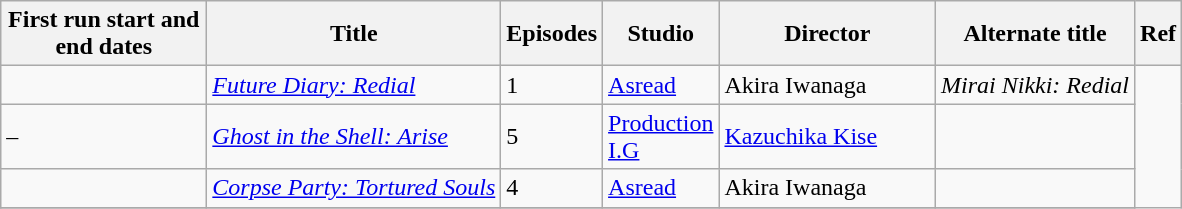<table class="wikitable sortable" border="1">
<tr>
<th data-sort-type="text" width="130px">First run start and end dates</th>
<th>Title</th>
<th width="8px">Episodes</th>
<th width="65px">Studio</th>
<th width="137px">Director</th>
<th>Alternate title</th>
<th class="unsortable" width="5px">Ref</th>
</tr>
<tr>
<td></td>
<td><em><a href='#'>Future Diary: Redial</a></em></td>
<td>1</td>
<td><a href='#'>Asread</a></td>
<td>Akira Iwanaga</td>
<td><em>Mirai Nikki: Redial</em></td>
</tr>
<tr>
<td> – </td>
<td><em><a href='#'>Ghost in the Shell: Arise</a></em></td>
<td>5</td>
<td><a href='#'>Production I.G</a></td>
<td><a href='#'>Kazuchika Kise</a></td>
<td></td>
</tr>
<tr>
<td></td>
<td><em><a href='#'>Corpse Party: Tortured Souls</a></em></td>
<td>4</td>
<td><a href='#'>Asread</a></td>
<td>Akira Iwanaga</td>
<td></td>
</tr>
<tr>
</tr>
</table>
